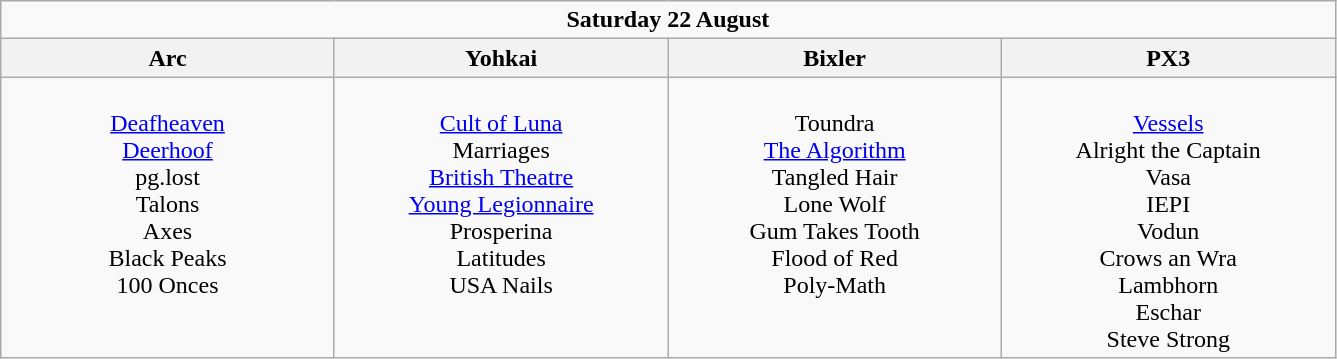<table class="wikitable">
<tr>
<td colspan="4" style="text-align:center;"><strong>Saturday 22 August</strong></td>
</tr>
<tr>
<th>Arc</th>
<th>Yohkai</th>
<th>Bixler</th>
<th>PX3</th>
</tr>
<tr>
<td style="text-align:center; vertical-align:top; width:215px;"><br><a href='#'>Deafheaven</a><br>
<a href='#'>Deerhoof</a><br>
pg.lost<br>
Talons<br>
Axes<br>
Black Peaks<br>
100 Onces<br></td>
<td style="text-align:center; vertical-align:top; width:215px;"><br><a href='#'>Cult of Luna</a><br>
Marriages<br>
<a href='#'>British Theatre</a><br>
<a href='#'>Young Legionnaire</a><br>
Prosperina<br>
Latitudes<br>
USA Nails<br></td>
<td style="text-align:center; vertical-align:top; width:215px;"><br>Toundra<br>
<a href='#'>The Algorithm</a><br>
Tangled Hair<br>
Lone Wolf<br>
Gum Takes Tooth<br>
Flood of Red<br>
Poly-Math<br></td>
<td style="text-align:center; vertical-align:top; width:215px;"><br><a href='#'>Vessels</a><br>
Alright the Captain<br>
Vasa<br>
IEPI<br>
Vodun<br>
Crows an Wra<br>
Lambhorn<br>
Eschar<br>
Steve Strong<br></td>
</tr>
</table>
